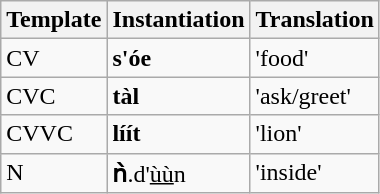<table class="wikitable">
<tr>
<th>Template</th>
<th>Instantiation</th>
<th>Translation</th>
</tr>
<tr>
<td>CV</td>
<td><strong>s'óe</strong> </td>
<td>'food'</td>
</tr>
<tr>
<td>CVC</td>
<td><strong>tàl</strong> </td>
<td>'ask/greet'</td>
</tr>
<tr>
<td>CVVC</td>
<td><strong>líít</strong> </td>
<td>'lion'</td>
</tr>
<tr>
<td>N</td>
<td><strong>ǹ</strong>.d'<u>ùù</u>n </td>
<td>'inside'</td>
</tr>
</table>
